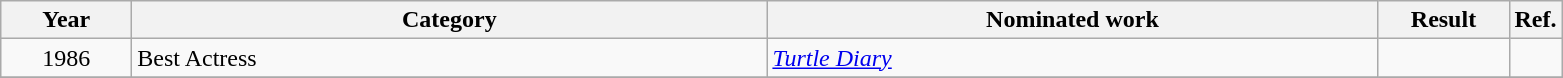<table class="wikitable">
<tr>
<th scope="col" style="width:5em;">Year</th>
<th scope="col" style="width:26em;">Category</th>
<th scope="col" style="width:25em;">Nominated work</th>
<th scope="col" style="width:5em;">Result</th>
<th>Ref.</th>
</tr>
<tr>
<td style="text-align:center;">1986</td>
<td>Best Actress</td>
<td><em><a href='#'>Turtle Diary</a></em></td>
<td></td>
<td></td>
</tr>
<tr>
</tr>
</table>
